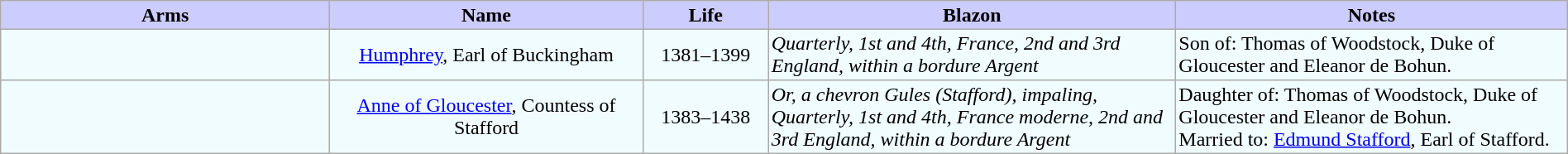<table width="100%" border="1" cellpadding="2" cellspacing="0" style="margin: 0.5em 0.3em 0.5em 0; background: #f9f9f9; border: 1px #aaa solid; border-collapse: collapse;">
<tr>
<th width="21%" bgcolor = "#ccccff">Arms</th>
<th width="20%" bgcolor = "#ccccff">Name</th>
<th width="8%" bgcolor = "#ccccff">Life</th>
<th width="26%" bgcolor = "#ccccff">Blazon</th>
<th width="26%" bgcolor = "#ccccff">Notes</th>
</tr>
<tr bgcolor=f0fcff>
<td align="center"></td>
<td align="center"><a href='#'>Humphrey</a>, Earl of Buckingham</td>
<td align="center">1381–1399</td>
<td><em>Quarterly, 1st and 4th, France, 2nd and 3rd England, within a bordure Argent</em></td>
<td>Son of: Thomas of Woodstock, Duke of Gloucester and Eleanor de Bohun.</td>
</tr>
<tr bgcolor=f0fcff>
<td align="center"></td>
<td align="center"><a href='#'>Anne of Gloucester</a>, Countess of Stafford</td>
<td align="center">1383–1438</td>
<td><em>Or, a chevron Gules (Stafford), impaling, Quarterly, 1st and 4th, France moderne, 2nd and 3rd England, within a bordure Argent</em></td>
<td>Daughter of: Thomas of Woodstock, Duke of Gloucester and Eleanor de Bohun.<br>Married to: <a href='#'>Edmund Stafford</a>, Earl of Stafford.</td>
</tr>
</table>
